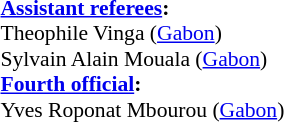<table width=100% style="font-size: 90%">
<tr>
<td><br><strong><a href='#'>Assistant referees</a>:</strong>
<br>Theophile Vinga (<a href='#'>Gabon</a>)
<br>Sylvain Alain Mouala (<a href='#'>Gabon</a>)
<br><strong><a href='#'>Fourth official</a>:</strong>
<br>Yves Roponat Mbourou (<a href='#'>Gabon</a>)</td>
</tr>
</table>
